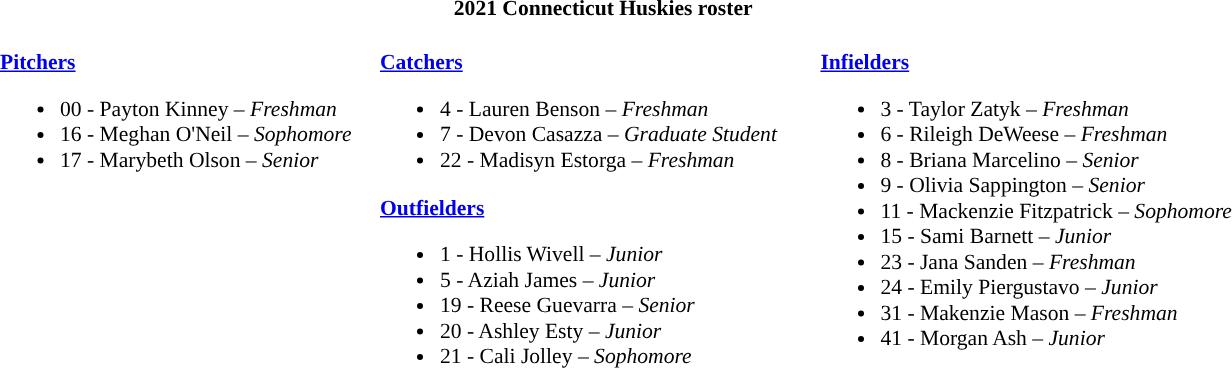<table class="toccolours" style="border-collapse:collapse; font-size:90%;">
<tr>
<td colspan="9" style="text-align:center;"><strong>2021 Connecticut Huskies roster</strong></td>
</tr>
<tr>
</tr>
<tr>
<td width="15"> </td>
<td valign="top"><br><strong><a href='#'>Pitchers</a></strong><ul><li>00 - Payton Kinney – <em>Freshman</em></li><li>16 - Meghan O'Neil – <em>Sophomore</em></li><li>17 - Marybeth Olson – <em>Senior</em></li></ul></td>
<td width="15"> </td>
<td valign="top"><br><strong><a href='#'>Catchers</a></strong><ul><li>4 - Lauren Benson – <em>Freshman</em></li><li>7 - Devon Casazza – <em>Graduate Student</em></li><li>22 - Madisyn Estorga – <em>Freshman</em></li></ul><strong><a href='#'>Outfielders</a></strong><ul><li>1 - Hollis Wivell – <em> Junior</em></li><li>5 - Aziah James – <em>Junior</em></li><li>19 - Reese Guevarra – <em>Senior</em></li><li>20 - Ashley Esty – <em>Junior</em></li><li>21 - Cali Jolley – <em>Sophomore</em></li></ul></td>
<td width="25"> </td>
<td valign="top"><br><strong><a href='#'>Infielders</a></strong><ul><li>3 - Taylor Zatyk  – <em>Freshman</em></li><li>6 - Rileigh DeWeese – <em>Freshman</em></li><li>8 - Briana Marcelino – <em>Senior</em></li><li>9 - Olivia Sappington – <em> Senior</em></li><li>11 - Mackenzie Fitzpatrick – <em>Sophomore</em></li><li>15 - Sami Barnett – <em> Junior</em></li><li>23 - Jana Sanden – <em>Freshman</em></li><li>24 - Emily Piergustavo – <em>Junior</em></li><li>31 - Makenzie Mason – <em>Freshman</em></li><li>41 - Morgan Ash – <em>Junior</em></li></ul></td>
</tr>
</table>
